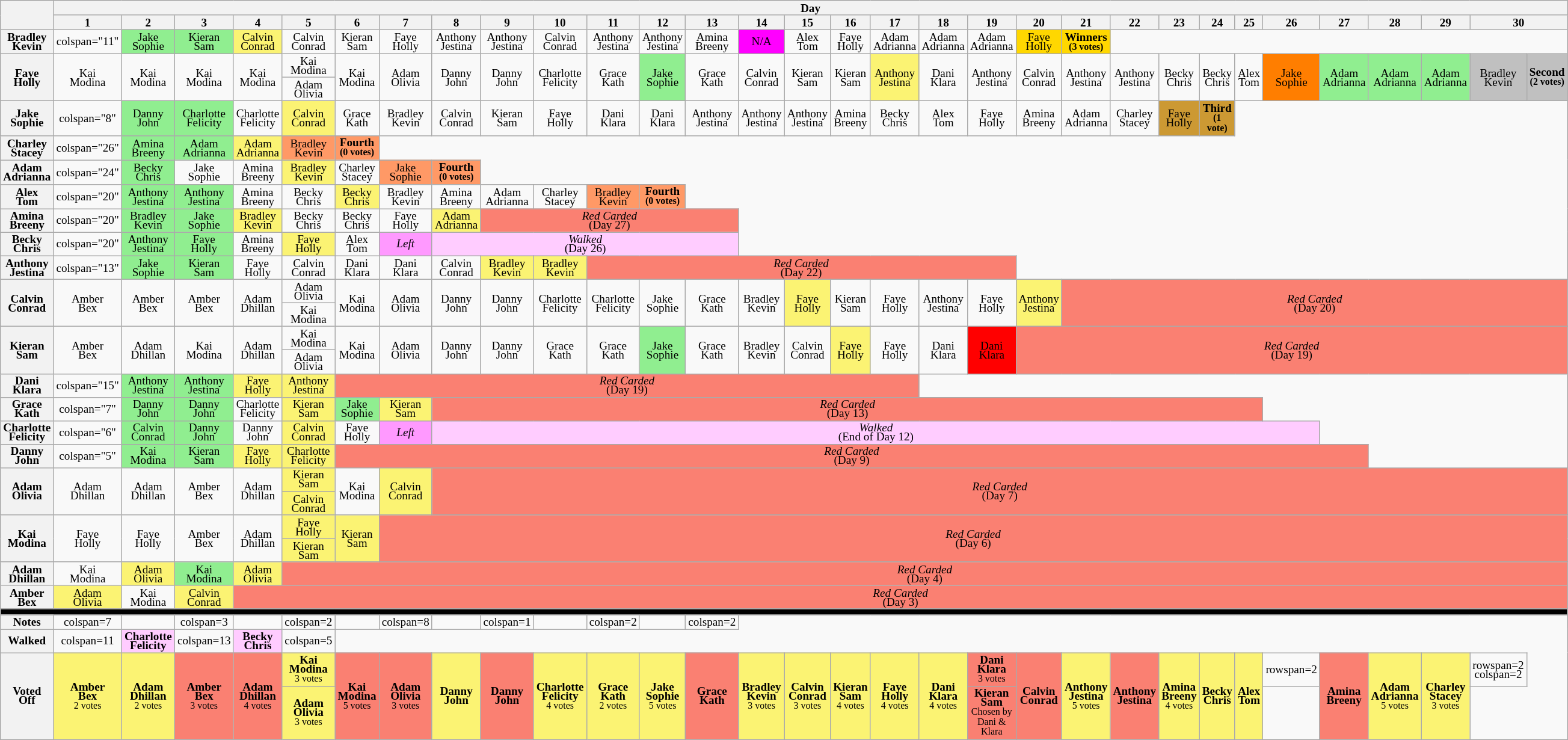<table class="wikitable" style="text-align:center; font-size:80%; line-height:10px;">
<tr>
<th style="width: 10%;" rowspan="2"></th>
<th colspan="31">Day</th>
</tr>
<tr>
<th style="width: 7%;">1</th>
<th style="width: 7%;">2</th>
<th style="width: 7%;">3</th>
<th style="width: 7%;">4</th>
<th style="width: 7%;">5</th>
<th style="width: 7%;">6</th>
<th style="width: 7%;">7</th>
<th style="width: 7%;">8</th>
<th style="width: 7%;">9</th>
<th style="width: 7%;">10</th>
<th style="width: 7%;">11</th>
<th style="width: 7%;">12</th>
<th style="width: 7%;">13</th>
<th style="width: 7%;">14</th>
<th style="width: 7%;">15</th>
<th style="width: 7%;">16</th>
<th style="width: 7%;">17</th>
<th style="width: 7%;">18</th>
<th style="width: 17%;">19</th>
<th style="width: 7%;">20</th>
<th style="width: 7%;">21</th>
<th style="width: 7%;">22</th>
<th style="width: 7%;">23</th>
<th style="width: 7%;">24</th>
<th style="width: 7%;">25</th>
<th style="width: 7%;">26</th>
<th style="width: 7%;">27</th>
<th style="width: 7%;">28</th>
<th style="width: 7%;">29</th>
<th style="width: 7%;" colspan="2">30</th>
</tr>
<tr>
<th>Bradley<br>Kevin</th>
<td>colspan="11" </td>
<td style="background:lightgreen;">Jake<br>Sophie</td>
<td style="background:lightgreen;">Kieran<br>Sam</td>
<td style="background:#fbf373;">Calvin<br>Conrad</td>
<td>Calvin<br>Conrad</td>
<td>Kieran<br>Sam</td>
<td>Faye<br>Holly</td>
<td>Anthony<br>Jestina</td>
<td>Anthony<br>Jestina</td>
<td>Calvin<br>Conrad</td>
<td>Anthony<br>Jestina</td>
<td>Anthony<br>Jestina</td>
<td>Amina<br>Breeny</td>
<td style="background:#ff00ff;">N/A</td>
<td>Alex<br>Tom</td>
<td>Faye<br>Holly</td>
<td>Adam<br>Adrianna</td>
<td>Adam<br>Adrianna</td>
<td>Adam<br>Adrianna</td>
<td style="background:gold;">Faye<br>Holly</td>
<td style="background:gold;"><strong>Winners<br><small>(3 votes)</small></strong></td>
</tr>
<tr>
<th rowspan=2>Faye<br>Holly</th>
<td rowspan=2>Kai<br>Modina</td>
<td rowspan=2>Kai<br>Modina</td>
<td rowspan=2>Kai<br>Modina</td>
<td rowspan=2>Kai<br>Modina</td>
<td>Kai<br>Modina</td>
<td rowspan=2>Kai<br>Modina</td>
<td rowspan=2>Adam<br>Olivia</td>
<td rowspan=2>Danny<br>John</td>
<td rowspan=2>Danny<br>John</td>
<td rowspan=2>Charlotte<br>Felicity</td>
<td rowspan=2>Grace<br>Kath</td>
<td rowspan=2 style="background:lightgreen;">Jake<br>Sophie</td>
<td rowspan=2>Grace<br>Kath</td>
<td rowspan=2>Calvin<br>Conrad</td>
<td rowspan=2>Kieran<br>Sam</td>
<td rowspan=2>Kieran<br>Sam</td>
<td rowspan=2 style="background:#fbf373;">Anthony<br>Jestina</td>
<td rowspan=2>Dani<br>Klara</td>
<td rowspan=2>Anthony<br>Jestina</td>
<td rowspan=2>Calvin<br>Conrad</td>
<td rowspan=2>Anthony<br>Jestina</td>
<td rowspan=2>Anthony<br>Jestina</td>
<td rowspan=2>Becky<br>Chris</td>
<td rowspan=2>Becky<br>Chris</td>
<td rowspan=2>Alex<br>Tom</td>
<td rowspan=2 style="background:#ff7e00;">Jake<br>Sophie</td>
<td rowspan=2 style="background:lightgreen;">Adam<br>Adrianna</td>
<td rowspan=2 style="background:lightgreen;">Adam<br>Adrianna</td>
<td rowspan=2 style="background:lightgreen;">Adam<br>Adrianna</td>
<td style="background:silver;" rowspan=2>Bradley<br>Kevin</td>
<td style="background:silver;" rowspan=2><strong>Second<br><small>(2 votes)</small></strong></td>
</tr>
<tr>
<td>Adam<br>Olivia</td>
</tr>
<tr>
<th>Jake<br>Sophie</th>
<td>colspan="8" </td>
<td style="background:lightgreen;">Danny<br>John</td>
<td style="background:lightgreen;">Charlotte<br>Felicity</td>
<td>Charlotte<br>Felicity</td>
<td style="background:#fbf373;">Calvin<br>Conrad</td>
<td>Grace<br>Kath</td>
<td>Bradley<br>Kevin</td>
<td>Calvin<br>Conrad</td>
<td>Kieran<br>Sam</td>
<td>Faye<br>Holly</td>
<td>Dani<br>Klara</td>
<td>Dani<br>Klara</td>
<td>Anthony<br>Jestina</td>
<td>Anthony<br>Jestina</td>
<td>Anthony<br>Jestina</td>
<td>Amina<br>Breeny</td>
<td>Becky<br>Chris</td>
<td>Alex<br>Tom</td>
<td>Faye<br>Holly</td>
<td>Amina<br>Breeny</td>
<td>Adam<br>Adrianna</td>
<td>Charley<br>Stacey</td>
<td style="background:#cc9933;">Faye<br>Holly</td>
<td style="background:#cc9933;"><strong>Third<br><small>(1 vote)</small></strong></td>
</tr>
<tr>
<th>Charley<br>Stacey</th>
<td>colspan="26" </td>
<td style="background:lightgreen;">Amina<br>Breeny</td>
<td style="background:lightgreen;">Adam<br>Adrianna</td>
<td style="background:#fbf373;">Adam<br>Adrianna</td>
<td style="background:#ff9966;">Bradley<br>Kevin</td>
<td style="background:#ff9966;"><strong>Fourth<br><small>(0 votes)</small></strong></td>
</tr>
<tr>
<th>Adam<br>Adrianna</th>
<td>colspan="24" </td>
<td style="background:lightgreen;">Becky<br>Chris</td>
<td>Jake<br>Sophie</td>
<td>Amina<br>Breeny</td>
<td style="background:#fbf373;">Bradley<br>Kevin</td>
<td>Charley<br>Stacey</td>
<td style="background:#ff9966;">Jake<br>Sophie</td>
<td style="background:#ff9966;"><strong>Fourth<br><small>(0 votes)</small></strong></td>
</tr>
<tr>
<th>Alex<br>Tom</th>
<td>colspan="20" </td>
<td style="background:lightgreen;">Anthony<br>Jestina</td>
<td style="background:lightgreen;">Anthony<br>Jestina</td>
<td>Amina<br>Breeny</td>
<td>Becky<br>Chris</td>
<td style="background:#fbf373;">Becky<br>Chris</td>
<td>Bradley<br>Kevin</td>
<td>Amina<br>Breeny</td>
<td>Adam<br>Adrianna</td>
<td>Charley<br>Stacey</td>
<td style="background:#ff9966;">Bradley<br>Kevin</td>
<td style="background:#ff9966;"><strong>Fourth<br><small>(0 votes)</small></strong></td>
</tr>
<tr>
<th>Amina<br>Breeny</th>
<td>colspan="20" </td>
<td style="background:lightgreen;">Bradley<br>Kevin</td>
<td style="background:lightgreen;">Jake<br>Sophie</td>
<td style="background:#fbf373;">Bradley<br>Kevin</td>
<td>Becky<br>Chris</td>
<td>Becky<br>Chris</td>
<td>Faye<br>Holly</td>
<td style="background:#fbf373;">Adam<br>Adrianna</td>
<td colspan="5" style="background:#fa8072;"><em>Red Carded</em><br>(Day 27)</td>
</tr>
<tr>
<th>Becky<br>Chris</th>
<td>colspan="20" </td>
<td style="background:lightgreen;">Anthony<br>Jestina</td>
<td style="background:lightgreen;">Faye<br>Holly</td>
<td>Amina<br>Breeny</td>
<td style="background:#fbf373;">Faye<br>Holly</td>
<td>Alex<br>Tom</td>
<td style="background:#ff99ff;"><em>Left</em></td>
<td style="background:#ffccff;" colspan="6"><em>Walked</em><br>(Day 26)</td>
</tr>
<tr>
<th>Anthony<br>Jestina</th>
<td>colspan="13" </td>
<td style="background:lightgreen;">Jake<br>Sophie</td>
<td style="background:lightgreen;">Kieran<br>Sam</td>
<td>Faye<br>Holly</td>
<td>Calvin<br>Conrad</td>
<td>Dani<br>Klara</td>
<td>Dani<br>Klara</td>
<td>Calvin<br>Conrad</td>
<td style="background:#fbf373;">Bradley<br>Kevin</td>
<td style="background:#fbf373;">Bradley<br>Kevin</td>
<td colspan="9" style="background:#fa8072;"><em>Red Carded</em><br>(Day 22)</td>
</tr>
<tr>
<th rowspan=2>Calvin<br>Conrad</th>
<td rowspan=2>Amber<br>Bex</td>
<td rowspan=2>Amber<br>Bex</td>
<td rowspan=2>Amber<br>Bex</td>
<td rowspan=2>Adam<br>Dhillan</td>
<td>Adam<br>Olivia</td>
<td rowspan=2>Kai<br>Modina</td>
<td rowspan=2>Adam<br>Olivia</td>
<td rowspan=2>Danny<br>John</td>
<td rowspan=2>Danny<br>John</td>
<td rowspan=2>Charlotte<br>Felicity</td>
<td rowspan=2>Charlotte<br>Felicity</td>
<td rowspan=2>Jake<br>Sophie</td>
<td rowspan=2>Grace<br>Kath</td>
<td rowspan=2>Bradley<br>Kevin</td>
<td rowspan=2 style="background:#fbf373;">Faye<br>Holly</td>
<td rowspan=2>Kieran<br>Sam</td>
<td rowspan=2>Faye<br>Holly</td>
<td rowspan=2>Anthony<br>Jestina</td>
<td rowspan=2>Faye<br>Holly</td>
<td rowspan=2 style="background:#fbf373;">Anthony<br>Jestina</td>
<td rowspan=2 colspan="11" style="background:#fa8072;"><em>Red Carded</em><br>(Day 20)</td>
</tr>
<tr>
<td>Kai<br>Modina</td>
</tr>
<tr>
<th rowspan=2>Kieran<br>Sam</th>
<td rowspan=2>Amber<br>Bex</td>
<td rowspan=2>Adam<br>Dhillan</td>
<td rowspan=2>Kai<br>Modina</td>
<td rowspan=2>Adam<br>Dhillan</td>
<td>Kai<br>Modina</td>
<td rowspan=2>Kai<br>Modina</td>
<td rowspan=2>Adam<br>Olivia</td>
<td rowspan=2>Danny<br>John</td>
<td rowspan=2>Danny<br>John</td>
<td rowspan=2>Grace<br>Kath</td>
<td rowspan=2>Grace<br>Kath</td>
<td rowspan=2 style="background:lightgreen;">Jake<br>Sophie</td>
<td rowspan=2>Grace<br>Kath</td>
<td rowspan=2>Bradley<br>Kevin</td>
<td rowspan=2>Calvin<br>Conrad</td>
<td rowspan=2 style="background:#fbf373;">Faye<br>Holly</td>
<td rowspan=2>Faye<br>Holly</td>
<td rowspan=2>Dani<br>Klara</td>
<td rowspan=2 style="background:red;">Dani<br>Klara</td>
<td rowspan=2 colspan="12" style="background:#fa8072;"><em>Red Carded</em><br>(Day 19)</td>
</tr>
<tr>
<td>Adam<br>Olivia</td>
</tr>
<tr>
<th>Dani<br>Klara</th>
<td>colspan="15" </td>
<td style="background:lightgreen;">Anthony<br>Jestina</td>
<td style="background:lightgreen;">Anthony<br>Jestina</td>
<td style="background:#fbf373;">Faye<br>Holly</td>
<td style="background:#fbf373;">Anthony<br>Jestina</td>
<td colspan="12" style="background:#fa8072;"><em>Red Carded</em><br>(Day 19)</td>
</tr>
<tr>
<th>Grace<br>Kath</th>
<td>colspan="7" </td>
<td style="background:lightgreen;">Danny<br>John</td>
<td style="background:lightgreen;">Danny<br>John</td>
<td>Charlotte<br>Felicity</td>
<td style="background:#fbf373;">Kieran<br>Sam</td>
<td style="background:lightgreen;">Jake<br>Sophie</td>
<td style="background:#fbf373;">Kieran<br>Sam</td>
<td colspan="18" style="background:#fa8072;"><em>Red Carded</em><br>(Day 13)</td>
</tr>
<tr>
<th>Charlotte<br>Felicity</th>
<td>colspan="6" </td>
<td style="background:lightgreen;">Calvin<br>Conrad</td>
<td style="background:lightgreen;">Danny<br>John</td>
<td>Danny<br>John</td>
<td style="background:#fbf373;">Calvin<br>Conrad</td>
<td>Faye<br>Holly</td>
<td style="background:#ff99ff;"><em>Left</em></td>
<td style="background:#ffccff;" colspan="19"><em>Walked</em><br>(End of Day 12)</td>
</tr>
<tr>
<th>Danny<br>John</th>
<td>colspan="5" </td>
<td style="background:lightgreen;">Kai<br>Modina</td>
<td style="background:lightgreen;">Kieran<br>Sam</td>
<td style="background:#fbf373;">Faye<br>Holly</td>
<td style="background:#fbf373;">Charlotte<br>Felicity</td>
<td colspan="22" style="background:#fa8072;"><em>Red Carded</em><br>(Day 9)</td>
</tr>
<tr>
<th rowspan=2>Adam<br>Olivia</th>
<td rowspan=2>Adam<br>Dhillan</td>
<td rowspan=2>Adam<br>Dhillan</td>
<td rowspan=2>Amber<br>Bex</td>
<td rowspan=2>Adam<br>Dhillan</td>
<td style="background:#fbf373;">Kieran<br>Sam</td>
<td rowspan=2>Kai<br>Modina</td>
<td style="background:#fbf373;" rowspan=2>Calvin<br>Conrad</td>
<td colspan="24" rowspan="2" style="background:#fa8072;"><em>Red Carded</em><br>(Day 7)</td>
</tr>
<tr>
<td style="background:#fbf373;">Calvin<br>Conrad</td>
</tr>
<tr>
<th rowspan=2>Kai<br>Modina</th>
<td rowspan=2>Faye<br>Holly</td>
<td rowspan=2>Faye<br>Holly</td>
<td rowspan=2>Amber<br>Bex</td>
<td rowspan=2>Adam<br>Dhillan</td>
<td style="background:#fbf373;">Faye<br>Holly</td>
<td style="background:#fbf373;" rowspan=2>Kieran<br>Sam</td>
<td colspan="25" rowspan="2" style="background:#fa8072;"><em>Red Carded</em><br>(Day 6)</td>
</tr>
<tr>
<td style="background:#fbf373;">Kieran<br>Sam</td>
</tr>
<tr>
<th>Adam<br>Dhillan</th>
<td>Kai<br>Modina</td>
<td style="background:#fbf373;">Adam<br>Olivia</td>
<td style="background:lightgreen;">Kai<br>Modina</td>
<td style="background:#fbf373;">Adam<br>Olivia</td>
<td colspan="27" style="background:#fa8072;"><em>Red Carded</em><br>(Day 4)</td>
</tr>
<tr>
<th>Amber<br>Bex</th>
<td style="background:#fbf373;">Adam<br>Olivia</td>
<td>Kai<br>Modina</td>
<td style="background:#fbf373;">Calvin<br>Conrad</td>
<td colspan="28" style="background:#fa8072;"><em>Red Carded</em><br>(Day 3)</td>
</tr>
<tr>
<th style="background:black;" colspan="32"></th>
</tr>
<tr>
<th>Notes</th>
<td>colspan=7 </td>
<td></td>
<td>colspan=3 </td>
<td></td>
<td>colspan=2 </td>
<td></td>
<td>colspan=8 </td>
<td></td>
<td>colspan=1 </td>
<td></td>
<td>colspan=2 </td>
<td></td>
<td>colspan=2 </td>
</tr>
<tr>
<th>Walked</th>
<td>colspan=11 </td>
<td style="background:#ffccff;"><strong>Charlotte<br>Felicity</strong></td>
<td>colspan=13 </td>
<td style="background:#ffccff;"><strong>Becky<br>Chris</strong></td>
<td>colspan=5 </td>
</tr>
<tr>
<th rowspan=2>Voted Off</th>
<td style="background:#fbf373;" rowspan=2><strong>Amber<br>Bex</strong><br><small>2 votes</small></td>
<td style="background:#fbf373;" rowspan=2><strong>Adam<br>Dhillan</strong><br><small>2 votes</small></td>
<td style="background:salmon;" rowspan=2><strong>Amber<br>Bex</strong><br><small>3 votes</small></td>
<td style="background:salmon;" rowspan=2><strong>Adam<br>Dhillan</strong><br><small>4 votes</small></td>
<td style="background:#fbf373;"><strong>Kai</strong><br><strong>Modina</strong><br><small>3 votes</small></td>
<td style="background:salmon;" rowspan=2><strong>Kai<br>Modina</strong><br><small>5 votes</small></td>
<td style="background:salmon;" rowspan=2><strong>Adam<br>Olivia</strong><br><small>3 votes</small></td>
<td style="background:#fbf373;" rowspan=2><strong>Danny</strong><br><strong>John</strong><br><small></small></td>
<td style="background:salmon;" rowspan=2><strong>Danny<br>John</strong><br><small></small></td>
<td style="background:#fbf373;" rowspan=2><strong>Charlotte</strong><br><strong>Felicity</strong><br><small>4 votes</small></td>
<td style="background:#fbf373;" rowspan=2><strong>Grace</strong><br><strong>Kath</strong><br><small>2 votes</small></td>
<td style="background:#fbf373;" rowspan=2><strong>Jake</strong><br><strong>Sophie</strong><br><small>5 votes</small></td>
<td style="background:salmon;" rowspan=2><strong>Grace</strong><br><strong>Kath</strong><br><small></small></td>
<td style="background:#fbf373;" rowspan=2><strong>Bradley</strong><br><strong>Kevin</strong><br><small>3 votes</small></td>
<td style="background:#fbf373;" rowspan=2><strong>Calvin</strong><br><strong>Conrad</strong><br><small>3 votes</small></td>
<td style="background:#fbf373;" rowspan=2><strong>Kieran</strong><br><strong>Sam</strong><br><small>4 votes</small></td>
<td style="background:#fbf373;" rowspan=2><strong>Faye</strong><br><strong>Holly</strong><br><small>4 votes</small></td>
<td style="background:#fbf373;" rowspan=2><strong>Dani</strong><br><strong>Klara</strong><br><small>4 votes</small></td>
<td style="background:salmon;"><strong>Dani<br>Klara</strong><br><small>3 votes</small></td>
<td style="background:salmon;" rowspan=2><strong>Calvin</strong><br><strong>Conrad</strong><br><small></small></td>
<td style="background:#fbf373;" rowspan=2><strong>Anthony</strong><br><strong>Jestina</strong><br><small>5 votes</small></td>
<td style="background:salmon;" rowspan=2><strong>Anthony</strong><br><strong>Jestina</strong><br><small></small></td>
<td style="background:#fbf373;" rowspan=2><strong>Amina</strong><br><strong>Breeny</strong><br><small>4 votes</small></td>
<td style="background:#fbf373;" rowspan=2><strong>Becky</strong><br><strong>Chris</strong><br><small></small></td>
<td style="background:#fbf373;" rowspan=2><strong>Alex</strong><br><strong>Tom</strong><br><small></small></td>
<td>rowspan=2 </td>
<td style="background:salmon;" rowspan=2><strong>Amina</strong><br><strong>Breeny</strong><br><small></small></td>
<td style="background:#fbf373;" rowspan=2><strong>Adam</strong><br><strong>Adrianna</strong><br><small>5 votes</small></td>
<td style="background:#fbf373;" rowspan=2><strong>Charley</strong><br><strong>Stacey</strong><br><small>3 votes</small></td>
<td>rowspan=2 colspan=2 </td>
</tr>
<tr>
<td style="background:#fbf373;"><strong>Adam</strong><br><strong>Olivia</strong><br><small>3 votes</small></td>
<td style="background:salmon;"><strong>Kieran<br>Sam</strong><br><small>Chosen by Dani & Klara</small></td>
</tr>
</table>
